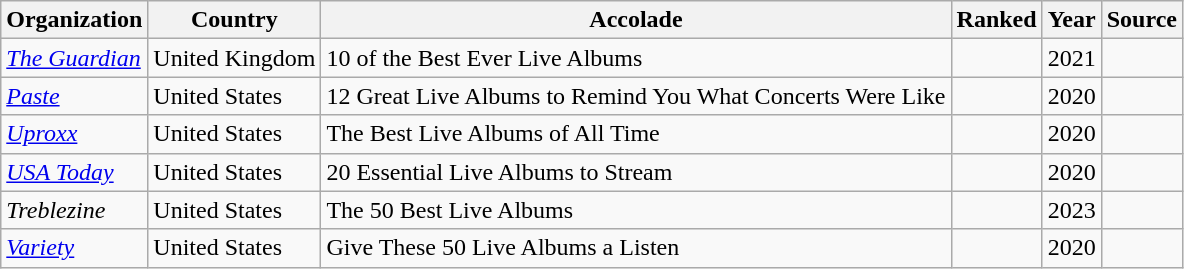<table class="wikitable unsortable plainrowheaders">
<tr>
<th>Organization</th>
<th>Country</th>
<th class=unsortable>Accolade</th>
<th>Ranked</th>
<th class=unsortable>Year</th>
<th class=unsortable>Source</th>
</tr>
<tr>
<td><em><a href='#'>The Guardian</a></em></td>
<td>United Kingdom</td>
<td>10 of the Best Ever Live Albums</td>
<td></td>
<td>2021</td>
<td></td>
</tr>
<tr>
<td><em><a href='#'>Paste</a></em></td>
<td>United States</td>
<td>12 Great Live Albums to Remind You What Concerts Were Like</td>
<td></td>
<td>2020</td>
<td></td>
</tr>
<tr>
<td><em><a href='#'>Uproxx</a></em></td>
<td>United States</td>
<td>The Best Live Albums of All Time</td>
<td></td>
<td>2020</td>
<td></td>
</tr>
<tr>
<td><em><a href='#'>USA Today</a></em></td>
<td>United States</td>
<td>20 Essential Live Albums to Stream</td>
<td></td>
<td>2020</td>
<td></td>
</tr>
<tr>
<td><em>Treblezine</em></td>
<td>United States</td>
<td>The 50 Best Live Albums</td>
<td></td>
<td>2023</td>
<td></td>
</tr>
<tr>
<td><em><a href='#'>Variety</a></em></td>
<td>United States</td>
<td>Give These 50 Live Albums a Listen</td>
<td></td>
<td>2020</td>
<td></td>
</tr>
</table>
